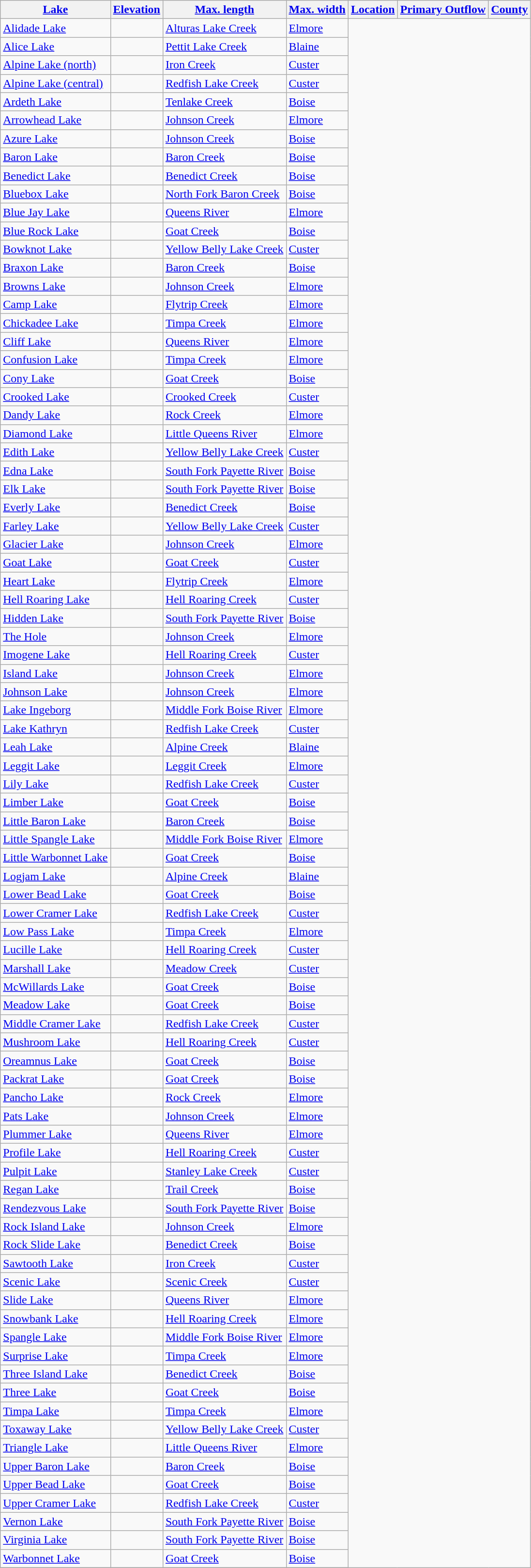<table class="wikitable sortable">
<tr>
<th><a href='#'>Lake</a></th>
<th><a href='#'>Elevation</a></th>
<th><a href='#'>Max. length</a></th>
<th><a href='#'>Max. width</a></th>
<th><a href='#'>Location</a></th>
<th><a href='#'>Primary Outflow</a></th>
<th><a href='#'>County</a></th>
</tr>
<tr>
<td><a href='#'>Alidade Lake</a><br></td>
<td></td>
<td><a href='#'>Alturas Lake Creek</a></td>
<td><a href='#'>Elmore</a></td>
</tr>
<tr>
<td><a href='#'>Alice Lake</a><br></td>
<td></td>
<td><a href='#'>Pettit Lake Creek</a></td>
<td><a href='#'>Blaine</a></td>
</tr>
<tr>
<td><a href='#'>Alpine Lake (north)</a><br></td>
<td></td>
<td><a href='#'>Iron Creek</a></td>
<td><a href='#'>Custer</a></td>
</tr>
<tr>
<td><a href='#'>Alpine Lake (central)</a><br></td>
<td></td>
<td><a href='#'>Redfish Lake Creek</a></td>
<td><a href='#'>Custer</a></td>
</tr>
<tr>
<td><a href='#'>Ardeth Lake</a><br></td>
<td></td>
<td><a href='#'>Tenlake Creek</a></td>
<td><a href='#'>Boise</a></td>
</tr>
<tr>
<td><a href='#'>Arrowhead Lake</a><br></td>
<td></td>
<td><a href='#'>Johnson Creek</a></td>
<td><a href='#'>Elmore</a></td>
</tr>
<tr>
<td><a href='#'>Azure Lake</a><br></td>
<td></td>
<td><a href='#'>Johnson Creek</a></td>
<td><a href='#'>Boise</a></td>
</tr>
<tr>
<td><a href='#'>Baron Lake</a><br></td>
<td></td>
<td><a href='#'>Baron Creek</a></td>
<td><a href='#'>Boise</a></td>
</tr>
<tr>
<td><a href='#'>Benedict Lake</a><br></td>
<td></td>
<td><a href='#'>Benedict Creek</a></td>
<td><a href='#'>Boise</a></td>
</tr>
<tr>
<td><a href='#'>Bluebox Lake</a><br></td>
<td></td>
<td><a href='#'>North Fork Baron Creek</a></td>
<td><a href='#'>Boise</a></td>
</tr>
<tr>
<td><a href='#'>Blue Jay Lake</a><br></td>
<td></td>
<td><a href='#'>Queens River</a></td>
<td><a href='#'>Elmore</a></td>
</tr>
<tr>
<td><a href='#'>Blue Rock Lake</a><br></td>
<td></td>
<td><a href='#'>Goat Creek</a></td>
<td><a href='#'>Boise</a></td>
</tr>
<tr>
<td><a href='#'>Bowknot Lake</a><br></td>
<td></td>
<td><a href='#'>Yellow Belly Lake Creek</a></td>
<td><a href='#'>Custer</a></td>
</tr>
<tr>
<td><a href='#'>Braxon Lake</a><br></td>
<td></td>
<td><a href='#'>Baron Creek</a></td>
<td><a href='#'>Boise</a></td>
</tr>
<tr>
<td><a href='#'>Browns Lake</a><br></td>
<td></td>
<td><a href='#'>Johnson Creek</a></td>
<td><a href='#'>Elmore</a></td>
</tr>
<tr>
<td><a href='#'>Camp Lake</a><br></td>
<td></td>
<td><a href='#'>Flytrip Creek</a></td>
<td><a href='#'>Elmore</a></td>
</tr>
<tr>
<td><a href='#'>Chickadee Lake</a><br></td>
<td></td>
<td><a href='#'>Timpa Creek</a></td>
<td><a href='#'>Elmore</a></td>
</tr>
<tr>
<td><a href='#'>Cliff Lake</a><br></td>
<td></td>
<td><a href='#'>Queens River</a></td>
<td><a href='#'>Elmore</a></td>
</tr>
<tr>
<td><a href='#'>Confusion Lake</a><br></td>
<td></td>
<td><a href='#'>Timpa Creek</a></td>
<td><a href='#'>Elmore</a></td>
</tr>
<tr>
<td><a href='#'>Cony Lake</a><br></td>
<td></td>
<td><a href='#'>Goat Creek</a></td>
<td><a href='#'>Boise</a></td>
</tr>
<tr>
<td><a href='#'>Crooked Lake</a><br></td>
<td></td>
<td><a href='#'>Crooked Creek</a></td>
<td><a href='#'>Custer</a></td>
</tr>
<tr>
<td><a href='#'>Dandy Lake</a><br></td>
<td></td>
<td><a href='#'>Rock Creek</a></td>
<td><a href='#'>Elmore</a></td>
</tr>
<tr>
<td><a href='#'>Diamond Lake</a><br></td>
<td></td>
<td><a href='#'>Little Queens River</a></td>
<td><a href='#'>Elmore</a></td>
</tr>
<tr>
<td><a href='#'>Edith Lake</a><br></td>
<td></td>
<td><a href='#'>Yellow Belly Lake Creek</a></td>
<td><a href='#'>Custer</a></td>
</tr>
<tr>
<td><a href='#'>Edna Lake</a><br></td>
<td></td>
<td><a href='#'>South Fork Payette River</a></td>
<td><a href='#'>Boise</a></td>
</tr>
<tr>
<td><a href='#'>Elk Lake</a><br></td>
<td></td>
<td><a href='#'>South Fork Payette River</a></td>
<td><a href='#'>Boise</a></td>
</tr>
<tr>
<td><a href='#'>Everly Lake</a><br></td>
<td></td>
<td><a href='#'>Benedict Creek</a></td>
<td><a href='#'>Boise</a></td>
</tr>
<tr>
<td><a href='#'>Farley Lake</a><br></td>
<td></td>
<td><a href='#'>Yellow Belly Lake Creek</a></td>
<td><a href='#'>Custer</a></td>
</tr>
<tr>
<td><a href='#'>Glacier Lake</a><br></td>
<td></td>
<td><a href='#'>Johnson Creek</a></td>
<td><a href='#'>Elmore</a></td>
</tr>
<tr>
<td><a href='#'>Goat Lake</a><br></td>
<td></td>
<td><a href='#'>Goat Creek</a></td>
<td><a href='#'>Custer</a></td>
</tr>
<tr>
<td><a href='#'>Heart Lake</a><br></td>
<td></td>
<td><a href='#'>Flytrip Creek</a></td>
<td><a href='#'>Elmore</a></td>
</tr>
<tr>
<td><a href='#'>Hell Roaring Lake</a><br></td>
<td></td>
<td><a href='#'>Hell Roaring Creek</a></td>
<td><a href='#'>Custer</a></td>
</tr>
<tr>
<td><a href='#'>Hidden Lake</a><br></td>
<td></td>
<td><a href='#'>South Fork Payette River</a></td>
<td><a href='#'>Boise</a></td>
</tr>
<tr>
<td><a href='#'>The Hole</a><br></td>
<td></td>
<td><a href='#'>Johnson Creek</a></td>
<td><a href='#'>Elmore</a></td>
</tr>
<tr>
<td><a href='#'>Imogene Lake</a><br></td>
<td></td>
<td><a href='#'>Hell Roaring Creek</a></td>
<td><a href='#'>Custer</a></td>
</tr>
<tr>
<td><a href='#'>Island Lake</a><br></td>
<td></td>
<td><a href='#'>Johnson Creek</a></td>
<td><a href='#'>Elmore</a></td>
</tr>
<tr>
<td><a href='#'>Johnson Lake</a><br></td>
<td></td>
<td><a href='#'>Johnson Creek</a></td>
<td><a href='#'>Elmore</a></td>
</tr>
<tr>
<td><a href='#'>Lake Ingeborg</a><br></td>
<td></td>
<td><a href='#'>Middle Fork Boise River</a></td>
<td><a href='#'>Elmore</a></td>
</tr>
<tr>
<td><a href='#'>Lake Kathryn</a><br></td>
<td></td>
<td><a href='#'>Redfish Lake Creek</a></td>
<td><a href='#'>Custer</a></td>
</tr>
<tr>
<td><a href='#'>Leah Lake</a><br></td>
<td></td>
<td><a href='#'>Alpine Creek</a></td>
<td><a href='#'>Blaine</a></td>
</tr>
<tr>
<td><a href='#'>Leggit Lake</a><br></td>
<td></td>
<td><a href='#'>Leggit Creek</a></td>
<td><a href='#'>Elmore</a></td>
</tr>
<tr>
<td><a href='#'>Lily Lake</a><br></td>
<td></td>
<td><a href='#'>Redfish Lake Creek</a></td>
<td><a href='#'>Custer</a></td>
</tr>
<tr>
<td><a href='#'>Limber Lake</a><br></td>
<td></td>
<td><a href='#'>Goat Creek</a></td>
<td><a href='#'>Boise</a></td>
</tr>
<tr>
<td><a href='#'>Little Baron Lake</a><br></td>
<td></td>
<td><a href='#'>Baron Creek</a></td>
<td><a href='#'>Boise</a></td>
</tr>
<tr>
<td><a href='#'>Little Spangle Lake</a><br></td>
<td></td>
<td><a href='#'>Middle Fork Boise River</a></td>
<td><a href='#'>Elmore</a></td>
</tr>
<tr>
<td><a href='#'>Little Warbonnet Lake</a><br></td>
<td></td>
<td><a href='#'>Goat Creek</a></td>
<td><a href='#'>Boise</a></td>
</tr>
<tr>
<td><a href='#'>Logjam Lake</a><br></td>
<td></td>
<td><a href='#'>Alpine Creek</a></td>
<td><a href='#'>Blaine</a></td>
</tr>
<tr>
<td><a href='#'>Lower Bead Lake</a><br></td>
<td></td>
<td><a href='#'>Goat Creek</a></td>
<td><a href='#'>Boise</a></td>
</tr>
<tr>
<td><a href='#'>Lower Cramer Lake</a><br></td>
<td></td>
<td><a href='#'>Redfish Lake Creek</a></td>
<td><a href='#'>Custer</a></td>
</tr>
<tr>
<td><a href='#'>Low Pass Lake</a><br></td>
<td></td>
<td><a href='#'>Timpa Creek</a></td>
<td><a href='#'>Elmore</a></td>
</tr>
<tr>
<td><a href='#'>Lucille Lake</a><br></td>
<td></td>
<td><a href='#'>Hell Roaring Creek</a></td>
<td><a href='#'>Custer</a></td>
</tr>
<tr>
<td><a href='#'>Marshall Lake</a><br></td>
<td></td>
<td><a href='#'>Meadow Creek</a></td>
<td><a href='#'>Custer</a></td>
</tr>
<tr>
<td><a href='#'>McWillards Lake</a><br></td>
<td></td>
<td><a href='#'>Goat Creek</a></td>
<td><a href='#'>Boise</a></td>
</tr>
<tr>
<td><a href='#'>Meadow Lake</a><br></td>
<td></td>
<td><a href='#'>Goat Creek</a></td>
<td><a href='#'>Boise</a></td>
</tr>
<tr>
<td><a href='#'>Middle Cramer Lake</a><br></td>
<td></td>
<td><a href='#'>Redfish Lake Creek</a></td>
<td><a href='#'>Custer</a></td>
</tr>
<tr>
<td><a href='#'>Mushroom Lake</a><br></td>
<td></td>
<td><a href='#'>Hell Roaring Creek</a></td>
<td><a href='#'>Custer</a></td>
</tr>
<tr>
<td><a href='#'>Oreamnus Lake</a><br></td>
<td></td>
<td><a href='#'>Goat Creek</a></td>
<td><a href='#'>Boise</a></td>
</tr>
<tr>
<td><a href='#'>Packrat Lake</a><br></td>
<td></td>
<td><a href='#'>Goat Creek</a></td>
<td><a href='#'>Boise</a></td>
</tr>
<tr>
<td><a href='#'>Pancho Lake</a><br></td>
<td></td>
<td><a href='#'>Rock Creek</a></td>
<td><a href='#'>Elmore</a></td>
</tr>
<tr>
<td><a href='#'>Pats Lake</a><br></td>
<td></td>
<td><a href='#'>Johnson Creek</a></td>
<td><a href='#'>Elmore</a></td>
</tr>
<tr>
<td><a href='#'>Plummer Lake</a><br></td>
<td></td>
<td><a href='#'>Queens River</a></td>
<td><a href='#'>Elmore</a></td>
</tr>
<tr>
<td><a href='#'>Profile Lake</a><br></td>
<td></td>
<td><a href='#'>Hell Roaring Creek</a></td>
<td><a href='#'>Custer</a></td>
</tr>
<tr>
<td><a href='#'>Pulpit Lake</a><br></td>
<td></td>
<td><a href='#'>Stanley Lake Creek</a></td>
<td><a href='#'>Custer</a></td>
</tr>
<tr>
<td><a href='#'>Regan Lake</a><br></td>
<td></td>
<td><a href='#'>Trail Creek</a></td>
<td><a href='#'>Boise</a></td>
</tr>
<tr>
<td><a href='#'>Rendezvous Lake</a><br></td>
<td></td>
<td><a href='#'>South Fork Payette River</a></td>
<td><a href='#'>Boise</a></td>
</tr>
<tr>
<td><a href='#'>Rock Island Lake</a><br></td>
<td></td>
<td><a href='#'>Johnson Creek</a></td>
<td><a href='#'>Elmore</a></td>
</tr>
<tr>
<td><a href='#'>Rock Slide Lake</a><br></td>
<td></td>
<td><a href='#'>Benedict Creek</a></td>
<td><a href='#'>Boise</a></td>
</tr>
<tr>
<td><a href='#'>Sawtooth Lake</a><br></td>
<td></td>
<td><a href='#'>Iron Creek</a></td>
<td><a href='#'>Custer</a></td>
</tr>
<tr>
<td><a href='#'>Scenic Lake</a><br></td>
<td></td>
<td><a href='#'>Scenic Creek</a></td>
<td><a href='#'>Custer</a></td>
</tr>
<tr>
<td><a href='#'>Slide Lake</a><br></td>
<td></td>
<td><a href='#'>Queens River</a></td>
<td><a href='#'>Elmore</a></td>
</tr>
<tr>
<td><a href='#'>Snowbank Lake</a><br></td>
<td></td>
<td><a href='#'>Hell Roaring Creek</a></td>
<td><a href='#'>Elmore</a></td>
</tr>
<tr>
<td><a href='#'>Spangle Lake</a><br></td>
<td></td>
<td><a href='#'>Middle Fork Boise River</a></td>
<td><a href='#'>Elmore</a></td>
</tr>
<tr>
<td><a href='#'>Surprise Lake</a><br></td>
<td></td>
<td><a href='#'>Timpa Creek</a></td>
<td><a href='#'>Elmore</a></td>
</tr>
<tr>
<td><a href='#'>Three Island Lake</a><br></td>
<td></td>
<td><a href='#'>Benedict Creek</a></td>
<td><a href='#'>Boise</a></td>
</tr>
<tr>
<td><a href='#'>Three Lake</a><br></td>
<td></td>
<td><a href='#'>Goat Creek</a></td>
<td><a href='#'>Boise</a></td>
</tr>
<tr>
<td><a href='#'>Timpa Lake</a><br></td>
<td></td>
<td><a href='#'>Timpa Creek</a></td>
<td><a href='#'>Elmore</a></td>
</tr>
<tr>
<td><a href='#'>Toxaway Lake</a><br></td>
<td></td>
<td><a href='#'>Yellow Belly Lake Creek</a></td>
<td><a href='#'>Custer</a></td>
</tr>
<tr>
<td><a href='#'>Triangle Lake</a><br></td>
<td></td>
<td><a href='#'>Little Queens River</a></td>
<td><a href='#'>Elmore</a></td>
</tr>
<tr>
<td><a href='#'>Upper Baron Lake</a><br></td>
<td></td>
<td><a href='#'>Baron Creek</a></td>
<td><a href='#'>Boise</a></td>
</tr>
<tr>
<td><a href='#'>Upper Bead Lake</a><br></td>
<td></td>
<td><a href='#'>Goat Creek</a></td>
<td><a href='#'>Boise</a></td>
</tr>
<tr>
<td><a href='#'>Upper Cramer Lake</a><br></td>
<td></td>
<td><a href='#'>Redfish Lake Creek</a></td>
<td><a href='#'>Custer</a></td>
</tr>
<tr>
<td><a href='#'>Vernon Lake</a><br></td>
<td></td>
<td><a href='#'>South Fork Payette River</a></td>
<td><a href='#'>Boise</a></td>
</tr>
<tr>
<td><a href='#'>Virginia Lake</a><br></td>
<td></td>
<td><a href='#'>South Fork Payette River</a></td>
<td><a href='#'>Boise</a></td>
</tr>
<tr>
<td><a href='#'>Warbonnet Lake</a><br></td>
<td></td>
<td><a href='#'>Goat Creek</a></td>
<td><a href='#'>Boise</a></td>
</tr>
<tr>
</tr>
</table>
